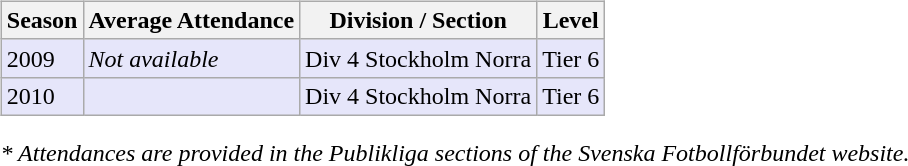<table>
<tr>
<td valign="top" width=0%><br><table class="wikitable">
<tr style="background:#f0f6fa;">
<th><strong>Season</strong></th>
<th><strong>Average Attendance</strong></th>
<th><strong>Division / Section</strong></th>
<th><strong>Level</strong></th>
</tr>
<tr>
<td style="background:#E6E6FA;">2009</td>
<td style="background:#E6E6FA;"><em>Not available</em></td>
<td style="background:#E6E6FA;">Div 4 Stockholm Norra</td>
<td style="background:#E6E6FA;">Tier 6</td>
</tr>
<tr>
<td style="background:#E6E6FA;">2010</td>
<td style="background:#E6E6FA;"></td>
<td style="background:#E6E6FA;">Div 4 Stockholm Norra</td>
<td style="background:#E6E6FA;">Tier 6</td>
</tr>
</table>
<em>* Attendances are provided in the Publikliga sections of the Svenska Fotbollförbundet website.</em> </td>
</tr>
</table>
